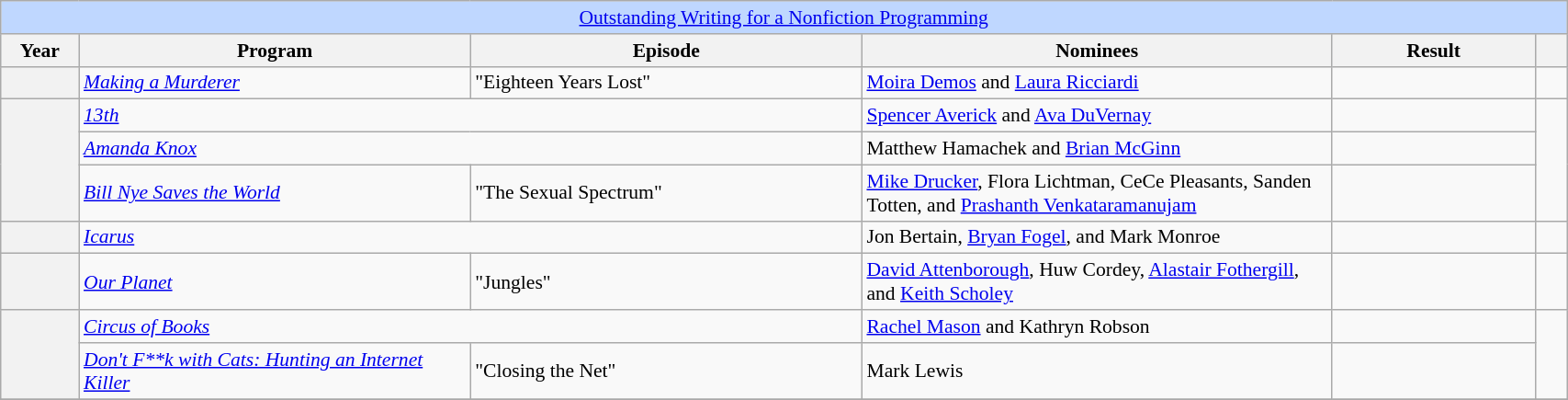<table class="wikitable plainrowheaders" style="font-size: 90%" width=90%>
<tr ---- bgcolor="#bfd7ff">
<td colspan=6 align=center><a href='#'>Outstanding Writing for a Nonfiction Programming</a></td>
</tr>
<tr ---- bgcolor="#ebf5ff">
<th width="5%">Year</th>
<th width="25%">Program</th>
<th width="25%">Episode</th>
<th width="30%">Nominees</th>
<th width="13%">Result</th>
<th width="5%"></th>
</tr>
<tr>
<th scope=row></th>
<td><em><a href='#'>Making a Murderer</a></em></td>
<td>"Eighteen Years Lost"</td>
<td><a href='#'>Moira Demos</a> and <a href='#'>Laura Ricciardi</a></td>
<td></td>
<td style="text-align:center;"></td>
</tr>
<tr>
<th scope=row rowspan="3"></th>
<td colspan="2"><em><a href='#'>13th</a></em></td>
<td><a href='#'>Spencer Averick</a> and <a href='#'>Ava DuVernay</a></td>
<td></td>
<td style="text-align:center;" rowspan="3"></td>
</tr>
<tr>
<td colspan="2"><em><a href='#'>Amanda Knox</a></em></td>
<td>Matthew Hamachek and <a href='#'>Brian McGinn</a></td>
<td></td>
</tr>
<tr>
<td><em><a href='#'>Bill Nye Saves the World</a></em></td>
<td>"The Sexual Spectrum"</td>
<td><a href='#'>Mike Drucker</a>, Flora Lichtman, CeCe Pleasants, Sanden Totten, and <a href='#'>Prashanth Venkataramanujam</a></td>
<td></td>
</tr>
<tr>
<th scope=row></th>
<td colspan="2"><em><a href='#'>Icarus</a></em></td>
<td>Jon Bertain, <a href='#'>Bryan Fogel</a>, and Mark Monroe</td>
<td></td>
<td style="text-align:center;"></td>
</tr>
<tr>
<th scope=row></th>
<td><em><a href='#'>Our Planet</a></em></td>
<td>"Jungles"</td>
<td><a href='#'>David Attenborough</a>, Huw Cordey, <a href='#'>Alastair Fothergill</a>, and <a href='#'>Keith Scholey</a></td>
<td></td>
<td style="text-align:center;"></td>
</tr>
<tr>
<th scope=row rowspan="2"></th>
<td colspan="2"><em><a href='#'>Circus of Books</a></em></td>
<td><a href='#'>Rachel Mason</a> and Kathryn Robson</td>
<td></td>
<td style="text-align:center;" rowspan="2"></td>
</tr>
<tr>
<td><em><a href='#'>Don't F**k with Cats: Hunting an Internet Killer</a></em></td>
<td>"Closing the Net"</td>
<td>Mark Lewis</td>
<td></td>
</tr>
<tr>
</tr>
</table>
